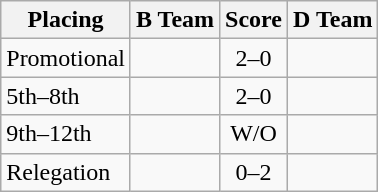<table class=wikitable style="float:left; margin-right:1em;">
<tr>
<th>Placing</th>
<th>B Team</th>
<th>Score</th>
<th>D Team</th>
</tr>
<tr>
<td>Promotional</td>
<td><strong></strong></td>
<td align="center">2–0</td>
<td></td>
</tr>
<tr>
<td>5th–8th</td>
<td><strong></strong></td>
<td align="center">2–0</td>
<td></td>
</tr>
<tr>
<td>9th–12th</td>
<td><strong></strong></td>
<td align="center">W/O</td>
<td></td>
</tr>
<tr>
<td>Relegation</td>
<td></td>
<td align="center">0–2</td>
<td><strong></strong></td>
</tr>
</table>
